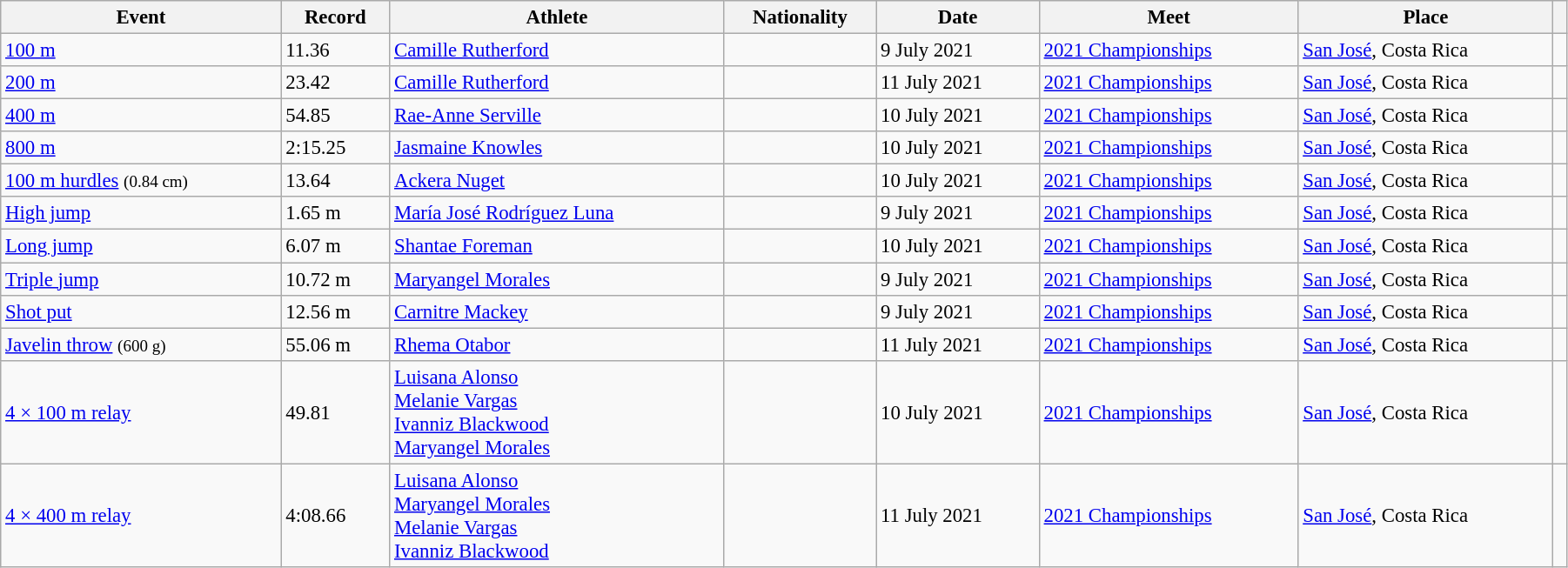<table class="wikitable" style="font-size:95%; width: 95%;">
<tr>
<th>Event</th>
<th>Record</th>
<th>Athlete</th>
<th>Nationality</th>
<th>Date</th>
<th>Meet</th>
<th>Place</th>
<th></th>
</tr>
<tr>
<td><a href='#'>100 m</a></td>
<td>11.36 </td>
<td><a href='#'> Camille Rutherford</a></td>
<td></td>
<td>9 July 2021</td>
<td><a href='#'>2021 Championships</a></td>
<td><a href='#'>San José</a>, Costa Rica</td>
<td></td>
</tr>
<tr>
<td><a href='#'>200 m</a></td>
<td>23.42 </td>
<td><a href='#'> Camille Rutherford</a></td>
<td></td>
<td>11 July 2021</td>
<td><a href='#'>2021 Championships</a></td>
<td><a href='#'>San José</a>, Costa Rica</td>
<td></td>
</tr>
<tr>
<td><a href='#'>400 m</a></td>
<td>54.85</td>
<td><a href='#'>Rae-Anne Serville</a></td>
<td></td>
<td>10 July 2021</td>
<td><a href='#'>2021 Championships</a></td>
<td><a href='#'>San José</a>, Costa Rica</td>
<td></td>
</tr>
<tr>
<td><a href='#'>800 m</a></td>
<td>2:15.25</td>
<td><a href='#'>Jasmaine Knowles</a></td>
<td></td>
<td>10 July 2021</td>
<td><a href='#'>2021 Championships</a></td>
<td><a href='#'>San José</a>, Costa Rica</td>
<td></td>
</tr>
<tr>
<td><a href='#'>100 m hurdles</a> <small>(0.84 cm)</small></td>
<td>13.64 </td>
<td><a href='#'>Ackera Nuget</a></td>
<td></td>
<td>10 July 2021</td>
<td><a href='#'>2021 Championships</a></td>
<td><a href='#'>San José</a>, Costa Rica</td>
<td></td>
</tr>
<tr>
<td><a href='#'>High jump</a></td>
<td>1.65 m</td>
<td><a href='#'>María José Rodríguez Luna</a></td>
<td></td>
<td>9 July 2021</td>
<td><a href='#'>2021 Championships</a></td>
<td><a href='#'>San José</a>, Costa Rica</td>
<td></td>
</tr>
<tr>
<td><a href='#'>Long jump</a></td>
<td>6.07 m </td>
<td><a href='#'>Shantae Foreman</a></td>
<td></td>
<td>10 July 2021</td>
<td><a href='#'>2021 Championships</a></td>
<td><a href='#'>San José</a>, Costa Rica</td>
<td></td>
</tr>
<tr>
<td><a href='#'>Triple jump</a></td>
<td>10.72 m </td>
<td><a href='#'>Maryangel Morales</a></td>
<td></td>
<td>9 July 2021</td>
<td><a href='#'>2021 Championships</a></td>
<td><a href='#'>San José</a>, Costa Rica</td>
<td></td>
</tr>
<tr>
<td><a href='#'>Shot put</a></td>
<td>12.56 m</td>
<td><a href='#'>Carnitre Mackey</a></td>
<td></td>
<td>9 July 2021</td>
<td><a href='#'>2021 Championships</a></td>
<td><a href='#'>San José</a>, Costa Rica</td>
<td></td>
</tr>
<tr>
<td><a href='#'>Javelin throw</a> <small>(600 g)</small></td>
<td>55.06 m</td>
<td><a href='#'>Rhema Otabor</a></td>
<td></td>
<td>11 July 2021</td>
<td><a href='#'>2021 Championships</a></td>
<td><a href='#'>San José</a>, Costa Rica</td>
<td></td>
</tr>
<tr>
<td><a href='#'>4 × 100 m relay</a></td>
<td>49.81</td>
<td><a href='#'>Luisana Alonso</a><br><a href='#'>Melanie Vargas</a><br><a href='#'>Ivanniz Blackwood</a><br><a href='#'>Maryangel Morales</a></td>
<td></td>
<td>10 July 2021</td>
<td><a href='#'>2021 Championships</a></td>
<td><a href='#'>San José</a>, Costa Rica</td>
<td></td>
</tr>
<tr>
<td><a href='#'>4 × 400 m relay</a></td>
<td>4:08.66</td>
<td><a href='#'>Luisana Alonso</a><br><a href='#'>Maryangel Morales</a><br><a href='#'>Melanie Vargas</a><br><a href='#'>Ivanniz Blackwood</a></td>
<td></td>
<td>11 July 2021</td>
<td><a href='#'>2021 Championships</a></td>
<td><a href='#'>San José</a>, Costa Rica</td>
<td></td>
</tr>
</table>
